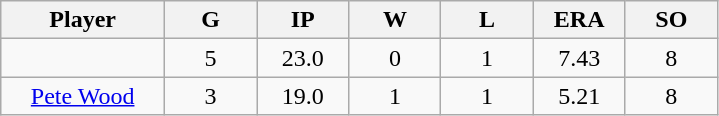<table class="wikitable sortable">
<tr>
<th bgcolor="#DDDDFF" width="16%">Player</th>
<th bgcolor="#DDDDFF" width="9%">G</th>
<th bgcolor="#DDDDFF" width="9%">IP</th>
<th bgcolor="#DDDDFF" width="9%">W</th>
<th bgcolor="#DDDDFF" width="9%">L</th>
<th bgcolor="#DDDDFF" width="9%">ERA</th>
<th bgcolor="#DDDDFF" width="9%">SO</th>
</tr>
<tr align="center">
<td></td>
<td>5</td>
<td>23.0</td>
<td>0</td>
<td>1</td>
<td>7.43</td>
<td>8</td>
</tr>
<tr align="center">
<td><a href='#'>Pete Wood</a></td>
<td>3</td>
<td>19.0</td>
<td>1</td>
<td>1</td>
<td>5.21</td>
<td>8</td>
</tr>
</table>
